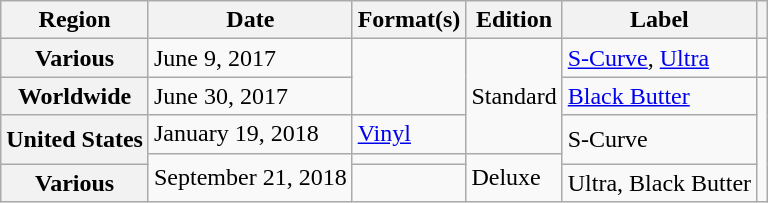<table class="wikitable plainrowheaders">
<tr>
<th scope="col">Region</th>
<th scope="col">Date</th>
<th scope="col">Format(s)</th>
<th scope="col">Edition</th>
<th scope="col">Label</th>
<th scope="col"></th>
</tr>
<tr>
<th scope="row">Various</th>
<td>June 9, 2017</td>
<td rowspan="2"></td>
<td rowspan="3">Standard</td>
<td><a href='#'>S-Curve</a>, <a href='#'>Ultra</a></td>
<td style="text-align:center;"></td>
</tr>
<tr>
<th scope="row">Worldwide</th>
<td>June 30, 2017</td>
<td><a href='#'>Black Butter</a></td>
<td style="text-align:center;" rowspan="4"></td>
</tr>
<tr>
<th scope="row" rowspan="2">United States</th>
<td>January 19, 2018</td>
<td><a href='#'>Vinyl</a></td>
<td rowspan="2">S-Curve</td>
</tr>
<tr>
<td rowspan="2">September 21, 2018</td>
<td></td>
<td rowspan="2">Deluxe</td>
</tr>
<tr>
<th scope="row">Various</th>
<td></td>
<td>Ultra, Black Butter</td>
</tr>
</table>
